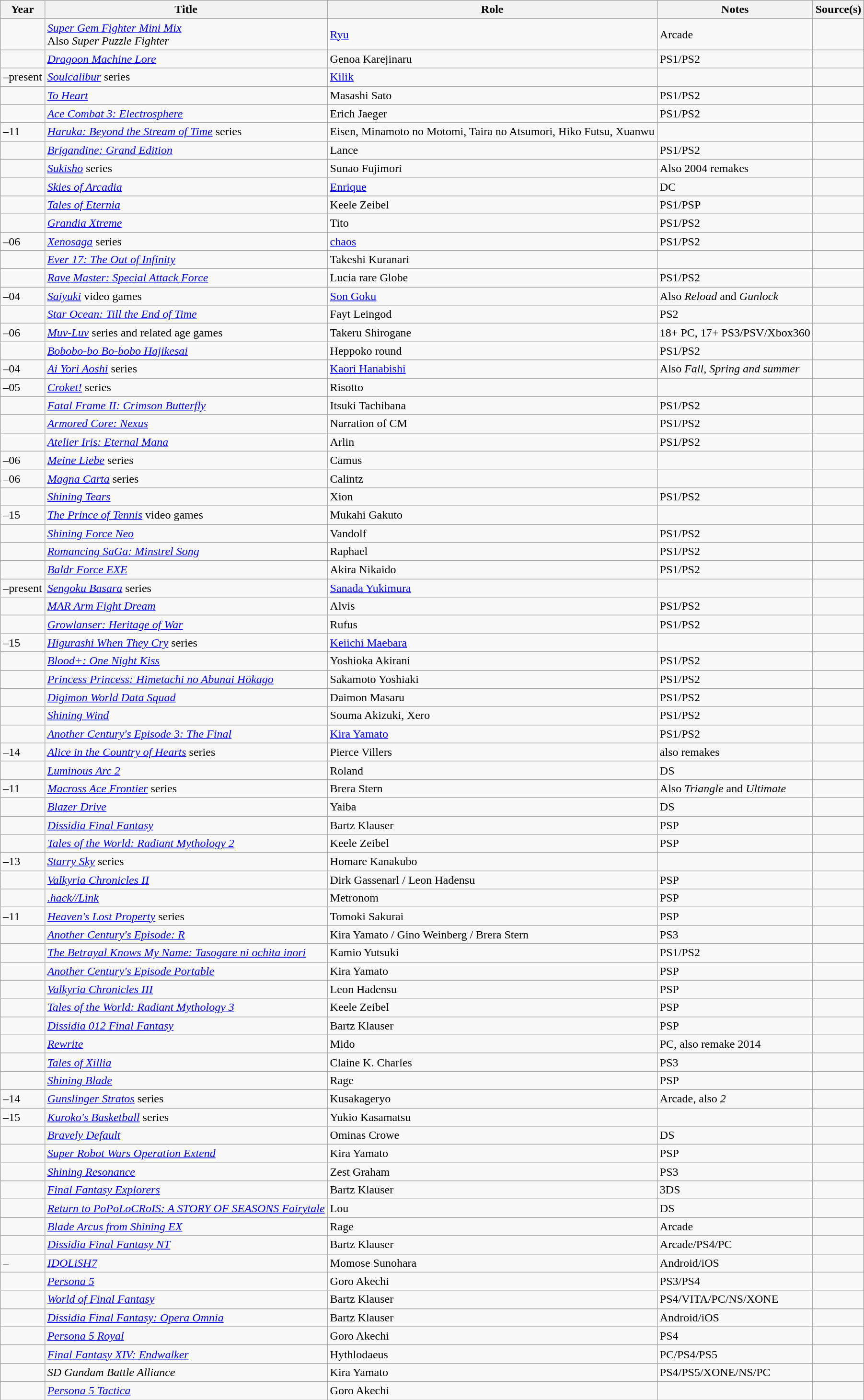<table class="wikitable sortable plainrowheaders">
<tr>
<th>Year</th>
<th>Title</th>
<th>Role</th>
<th class="unsortable">Notes</th>
<th class="unsortable">Source(s)</th>
</tr>
<tr>
<td></td>
<td><em><a href='#'>Super Gem Fighter Mini Mix</a></em><br>Also <em>Super Puzzle Fighter</em></td>
<td><a href='#'>Ryu</a></td>
<td>Arcade</td>
<td></td>
</tr>
<tr>
<td></td>
<td><em><a href='#'>Dragoon Machine Lore</a></em></td>
<td>Genoa Karejinaru</td>
<td>PS1/PS2</td>
<td></td>
</tr>
<tr>
<td>–present</td>
<td><em><a href='#'>Soulcalibur</a></em> series</td>
<td><a href='#'>Kilik</a></td>
<td></td>
<td></td>
</tr>
<tr>
<td></td>
<td><em><a href='#'>To Heart</a></em></td>
<td>Masashi Sato</td>
<td>PS1/PS2</td>
<td></td>
</tr>
<tr>
<td></td>
<td><em><a href='#'>Ace Combat 3: Electrosphere</a></em></td>
<td>Erich Jaeger</td>
<td>PS1/PS2</td>
<td></td>
</tr>
<tr>
<td>–11</td>
<td><em><a href='#'>Haruka: Beyond the Stream of Time</a></em> series</td>
<td>Eisen, Minamoto no Motomi, Taira no Atsumori, Hiko Futsu, Xuanwu</td>
<td></td>
<td></td>
</tr>
<tr>
<td></td>
<td><em><a href='#'>Brigandine: Grand Edition</a></em></td>
<td>Lance</td>
<td>PS1/PS2</td>
<td></td>
</tr>
<tr>
<td></td>
<td><em><a href='#'>Sukisho</a></em> series</td>
<td>Sunao Fujimori</td>
<td>Also 2004 remakes</td>
<td></td>
</tr>
<tr>
<td></td>
<td><em><a href='#'>Skies of Arcadia</a></em></td>
<td><a href='#'>Enrique</a></td>
<td>DC</td>
<td></td>
</tr>
<tr>
<td></td>
<td><em><a href='#'>Tales of Eternia</a></em></td>
<td>Keele Zeibel</td>
<td>PS1/PSP</td>
<td></td>
</tr>
<tr>
<td></td>
<td><em><a href='#'>Grandia Xtreme</a></em></td>
<td>Tito</td>
<td>PS1/PS2</td>
<td></td>
</tr>
<tr>
<td>–06</td>
<td><em><a href='#'>Xenosaga</a></em> series</td>
<td><a href='#'>chaos</a></td>
<td>PS1/PS2</td>
<td></td>
</tr>
<tr>
<td></td>
<td><em><a href='#'>Ever 17: The Out of Infinity</a></em></td>
<td>Takeshi Kuranari</td>
<td></td>
<td></td>
</tr>
<tr>
<td></td>
<td><em><a href='#'>Rave Master: Special Attack Force</a></em></td>
<td>Lucia rare Globe</td>
<td>PS1/PS2</td>
<td></td>
</tr>
<tr>
<td>–04</td>
<td><em><a href='#'>Saiyuki</a></em> video games</td>
<td><a href='#'>Son Goku</a></td>
<td>Also <em>Reload</em> and <em>Gunlock</em></td>
<td></td>
</tr>
<tr>
<td></td>
<td><em><a href='#'>Star Ocean: Till the End of Time</a></em></td>
<td>Fayt Leingod</td>
<td>PS2</td>
<td></td>
</tr>
<tr>
<td>–06</td>
<td><em><a href='#'>Muv-Luv</a></em> series and related age games</td>
<td>Takeru Shirogane</td>
<td>18+ PC, 17+ PS3/PSV/Xbox360</td>
<td></td>
</tr>
<tr>
<td></td>
<td><em><a href='#'>Bobobo-bo Bo-bobo Hajikesai</a></em></td>
<td>Heppoko round</td>
<td>PS1/PS2</td>
<td></td>
</tr>
<tr>
<td>–04</td>
<td><em><a href='#'>Ai Yori Aoshi</a></em> series</td>
<td><a href='#'>Kaori Hanabishi</a></td>
<td>Also <em>Fall</em>, <em>Spring and summer</em></td>
<td></td>
</tr>
<tr>
<td>–05</td>
<td><em><a href='#'>Croket!</a></em> series</td>
<td>Risotto</td>
<td></td>
<td></td>
</tr>
<tr>
<td></td>
<td><em><a href='#'>Fatal Frame II: Crimson Butterfly</a></em></td>
<td>Itsuki Tachibana</td>
<td>PS1/PS2</td>
<td></td>
</tr>
<tr>
<td></td>
<td><em><a href='#'>Armored Core: Nexus</a></em></td>
<td>Narration of CM</td>
<td>PS1/PS2</td>
<td></td>
</tr>
<tr>
<td></td>
<td><em><a href='#'>Atelier Iris: Eternal Mana </a></em></td>
<td>Arlin</td>
<td>PS1/PS2</td>
<td></td>
</tr>
<tr>
<td>–06</td>
<td><em><a href='#'>Meine Liebe</a></em> series</td>
<td>Camus</td>
<td></td>
<td></td>
</tr>
<tr>
<td>–06</td>
<td><em><a href='#'>Magna Carta</a></em> series</td>
<td>Calintz</td>
<td></td>
<td></td>
</tr>
<tr>
<td></td>
<td><em><a href='#'>Shining Tears</a></em></td>
<td>Xion</td>
<td>PS1/PS2</td>
<td></td>
</tr>
<tr>
<td>–15</td>
<td><em><a href='#'>The Prince of Tennis</a></em> video games</td>
<td>Mukahi Gakuto</td>
<td></td>
<td></td>
</tr>
<tr>
<td></td>
<td><em><a href='#'>Shining Force Neo</a></em></td>
<td>Vandolf</td>
<td>PS1/PS2</td>
<td></td>
</tr>
<tr>
<td></td>
<td><em><a href='#'>Romancing SaGa: Minstrel Song</a></em></td>
<td>Raphael</td>
<td>PS1/PS2</td>
<td></td>
</tr>
<tr>
<td></td>
<td><em><a href='#'>Baldr Force EXE</a></em></td>
<td>Akira Nikaido</td>
<td>PS1/PS2</td>
<td></td>
</tr>
<tr>
<td>–present</td>
<td><em><a href='#'>Sengoku Basara</a></em> series</td>
<td><a href='#'>Sanada Yukimura</a></td>
<td></td>
<td></td>
</tr>
<tr>
<td></td>
<td><em><a href='#'>MAR Arm Fight Dream</a></em></td>
<td>Alvis</td>
<td>PS1/PS2</td>
<td></td>
</tr>
<tr>
<td></td>
<td><em><a href='#'>Growlanser: Heritage of War</a></em></td>
<td>Rufus</td>
<td>PS1/PS2</td>
<td></td>
</tr>
<tr>
<td>–15</td>
<td><em><a href='#'>Higurashi When They Cry</a></em> series</td>
<td><a href='#'>Keiichi Maebara</a></td>
<td></td>
<td></td>
</tr>
<tr>
<td></td>
<td><em><a href='#'>Blood+: One Night Kiss</a></em></td>
<td>Yoshioka Akirani</td>
<td>PS1/PS2</td>
<td></td>
</tr>
<tr>
<td></td>
<td><em><a href='#'>Princess Princess: Himetachi no Abunai Hōkago</a></em></td>
<td>Sakamoto Yoshiaki</td>
<td>PS1/PS2</td>
<td></td>
</tr>
<tr>
<td></td>
<td><em><a href='#'>Digimon World Data Squad</a></em></td>
<td>Daimon Masaru</td>
<td>PS1/PS2</td>
<td></td>
</tr>
<tr>
<td></td>
<td><em><a href='#'>Shining Wind</a></em></td>
<td>Souma Akizuki, Xero</td>
<td>PS1/PS2</td>
<td></td>
</tr>
<tr>
<td></td>
<td><em><a href='#'>Another Century's Episode 3: The Final</a></em></td>
<td><a href='#'>Kira Yamato</a></td>
<td>PS1/PS2</td>
<td></td>
</tr>
<tr>
<td>–14</td>
<td><em><a href='#'>Alice in the Country of Hearts</a></em> series</td>
<td>Pierce Villers</td>
<td>also remakes</td>
<td></td>
</tr>
<tr>
<td></td>
<td><em><a href='#'>Luminous Arc 2</a></em></td>
<td>Roland</td>
<td>DS</td>
<td></td>
</tr>
<tr>
<td>–11</td>
<td><em><a href='#'>Macross Ace Frontier</a></em> series</td>
<td>Brera Stern</td>
<td>Also <em>Triangle</em> and <em>Ultimate</em></td>
<td></td>
</tr>
<tr>
<td></td>
<td><em><a href='#'>Blazer Drive</a></em></td>
<td>Yaiba</td>
<td>DS</td>
<td></td>
</tr>
<tr>
<td></td>
<td><em><a href='#'>Dissidia Final Fantasy</a></em></td>
<td>Bartz Klauser</td>
<td>PSP</td>
<td></td>
</tr>
<tr>
<td></td>
<td><em><a href='#'>Tales of the World: Radiant Mythology 2</a></em></td>
<td>Keele Zeibel</td>
<td>PSP</td>
<td></td>
</tr>
<tr>
<td>–13</td>
<td><em><a href='#'>Starry Sky</a></em> series</td>
<td>Homare Kanakubo</td>
<td></td>
<td></td>
</tr>
<tr>
<td></td>
<td><em><a href='#'>Valkyria Chronicles II</a></em></td>
<td>Dirk Gassenarl / Leon Hadensu</td>
<td>PSP</td>
<td></td>
</tr>
<tr>
<td></td>
<td><em><a href='#'>.hack//Link</a></em></td>
<td>Metronom</td>
<td>PSP</td>
<td></td>
</tr>
<tr>
<td>–11</td>
<td><em><a href='#'>Heaven's Lost Property</a></em> series</td>
<td>Tomoki Sakurai</td>
<td>PSP</td>
<td></td>
</tr>
<tr>
<td></td>
<td><em><a href='#'>Another Century's Episode: R</a></em></td>
<td>Kira Yamato / Gino Weinberg / Brera Stern</td>
<td>PS3</td>
<td></td>
</tr>
<tr>
<td></td>
<td><em><a href='#'>The Betrayal Knows My Name: Tasogare ni ochita inori</a></em></td>
<td>Kamio Yutsuki</td>
<td>PS1/PS2</td>
<td></td>
</tr>
<tr>
<td></td>
<td><em><a href='#'>Another Century's Episode Portable</a></em></td>
<td>Kira Yamato</td>
<td>PSP</td>
<td></td>
</tr>
<tr>
<td></td>
<td><em><a href='#'>Valkyria Chronicles III</a></em></td>
<td>Leon Hadensu</td>
<td>PSP</td>
<td></td>
</tr>
<tr>
<td></td>
<td><em><a href='#'>Tales of the World: Radiant Mythology 3</a></em></td>
<td>Keele Zeibel</td>
<td>PSP</td>
<td></td>
</tr>
<tr>
<td></td>
<td><em><a href='#'>Dissidia 012 Final Fantasy</a></em></td>
<td>Bartz Klauser</td>
<td>PSP</td>
<td></td>
</tr>
<tr>
<td></td>
<td><em><a href='#'>Rewrite</a></em></td>
<td>Mido</td>
<td>PC, also remake 2014</td>
<td></td>
</tr>
<tr>
<td></td>
<td><em><a href='#'>Tales of Xillia</a></em></td>
<td>Claine K. Charles</td>
<td>PS3</td>
<td></td>
</tr>
<tr>
<td></td>
<td><em><a href='#'>Shining Blade</a></em></td>
<td>Rage</td>
<td>PSP</td>
<td></td>
</tr>
<tr>
<td>–14</td>
<td><em><a href='#'>Gunslinger Stratos</a></em> series</td>
<td>Kusakageryo</td>
<td>Arcade, also <em>2</em></td>
<td></td>
</tr>
<tr>
<td>–15</td>
<td><em><a href='#'>Kuroko's Basketball</a></em> series</td>
<td>Yukio Kasamatsu</td>
<td></td>
<td></td>
</tr>
<tr>
<td></td>
<td><em><a href='#'>Bravely Default</a></em></td>
<td>Ominas Crowe</td>
<td>DS</td>
<td></td>
</tr>
<tr>
<td></td>
<td><em><a href='#'>Super Robot Wars Operation Extend</a></em></td>
<td>Kira Yamato</td>
<td>PSP</td>
<td></td>
</tr>
<tr>
<td></td>
<td><em><a href='#'>Shining Resonance</a></em></td>
<td>Zest Graham</td>
<td>PS3</td>
<td></td>
</tr>
<tr>
<td></td>
<td><em><a href='#'>Final Fantasy Explorers</a></em></td>
<td>Bartz Klauser</td>
<td>3DS</td>
<td></td>
</tr>
<tr>
<td></td>
<td><em><a href='#'>Return to PoPoLoCRoIS: A STORY OF SEASONS Fairytale</a></em></td>
<td>Lou</td>
<td>DS</td>
<td></td>
</tr>
<tr>
<td></td>
<td><em><a href='#'>Blade Arcus from Shining EX</a></em></td>
<td>Rage</td>
<td>Arcade</td>
<td></td>
</tr>
<tr>
<td></td>
<td><em><a href='#'>Dissidia Final Fantasy NT</a></em></td>
<td>Bartz Klauser</td>
<td>Arcade/PS4/PC</td>
<td></td>
</tr>
<tr>
<td>–</td>
<td><em><a href='#'>IDOLiSH7</a></em></td>
<td>Momose Sunohara</td>
<td>Android/iOS</td>
<td></td>
</tr>
<tr>
<td></td>
<td><em><a href='#'>Persona 5</a></em></td>
<td>Goro Akechi</td>
<td>PS3/PS4</td>
<td></td>
</tr>
<tr>
<td></td>
<td><em><a href='#'>World of Final Fantasy</a></em></td>
<td>Bartz Klauser</td>
<td>PS4/VITA/PC/NS/XONE</td>
<td></td>
</tr>
<tr>
<td></td>
<td><em><a href='#'>Dissidia Final Fantasy: Opera Omnia</a></em></td>
<td>Bartz Klauser</td>
<td>Android/iOS</td>
<td></td>
</tr>
<tr>
<td></td>
<td><em><a href='#'>Persona 5 Royal</a></em></td>
<td>Goro Akechi</td>
<td>PS4</td>
<td></td>
</tr>
<tr>
<td></td>
<td><em><a href='#'>Final Fantasy XIV: Endwalker</a></em></td>
<td>Hythlodaeus</td>
<td>PC/PS4/PS5</td>
<td></td>
</tr>
<tr>
<td></td>
<td><em>SD Gundam Battle Alliance</em></td>
<td>Kira Yamato</td>
<td>PS4/PS5/XONE/NS/PC</td>
<td></td>
</tr>
<tr>
<td></td>
<td><em><a href='#'>Persona 5 Tactica</a></em></td>
<td>Goro Akechi</td>
<td></td>
<td></td>
</tr>
</table>
